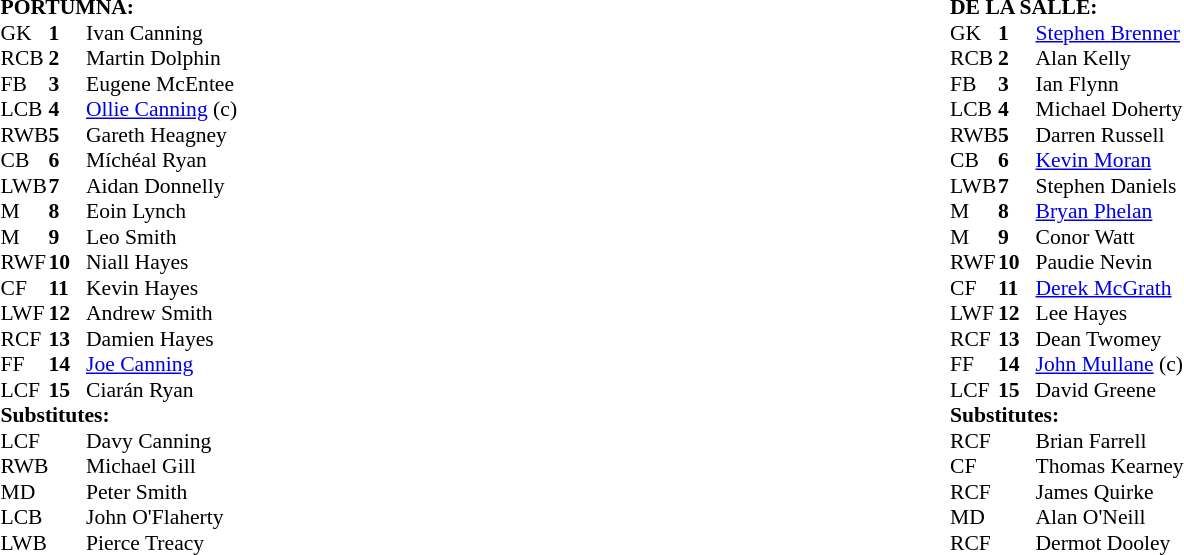<table width="100%">
<tr>
<td style="vertical-align:top" width="50%"><br><table style="font-size: 90%" cellspacing="0" cellpadding="0" style="text-align:center">
<tr>
<td colspan="4"><strong>PORTUMNA:</strong></td>
</tr>
<tr>
<th width="25"></th>
<th width="25"></th>
</tr>
<tr>
<td>GK</td>
<td><strong>1</strong></td>
<td>Ivan Canning</td>
</tr>
<tr>
<td>RCB</td>
<td><strong>2</strong></td>
<td>Martin Dolphin</td>
</tr>
<tr>
<td>FB</td>
<td><strong>3</strong></td>
<td>Eugene McEntee </td>
</tr>
<tr>
<td>LCB</td>
<td><strong>4</strong></td>
<td><a href='#'>Ollie Canning</a> (c)</td>
</tr>
<tr>
<td>RWB</td>
<td><strong>5</strong></td>
<td>Gareth Heagney </td>
</tr>
<tr>
<td>CB</td>
<td><strong>6</strong></td>
<td>Míchéal Ryan</td>
</tr>
<tr>
<td>LWB</td>
<td><strong>7</strong></td>
<td>Aidan Donnelly </td>
</tr>
<tr>
<td>M</td>
<td><strong>8</strong></td>
<td>Eoin Lynch</td>
</tr>
<tr>
<td>M</td>
<td><strong>9</strong></td>
<td>Leo Smith </td>
</tr>
<tr>
<td>RWF</td>
<td><strong>10</strong></td>
<td>Niall Hayes</td>
</tr>
<tr>
<td>CF</td>
<td><strong>11</strong></td>
<td>Kevin Hayes</td>
</tr>
<tr>
<td>LWF</td>
<td><strong>12</strong></td>
<td>Andrew Smith</td>
</tr>
<tr>
<td>RCF</td>
<td><strong>13</strong></td>
<td>Damien Hayes</td>
</tr>
<tr>
<td>FF</td>
<td><strong>14</strong></td>
<td><a href='#'>Joe Canning</a></td>
</tr>
<tr>
<td>LCF</td>
<td><strong>15</strong></td>
<td>Ciarán Ryan </td>
</tr>
<tr>
<td colspan="4"><strong>Substitutes:</strong></td>
</tr>
<tr>
<td>LCF</td>
<td></td>
<td>Davy Canning </td>
</tr>
<tr>
<td>RWB</td>
<td></td>
<td>Michael Gill </td>
</tr>
<tr>
<td>MD</td>
<td></td>
<td>Peter Smith </td>
</tr>
<tr>
<td>LCB</td>
<td></td>
<td>John O'Flaherty </td>
</tr>
<tr>
<td>LWB</td>
<td></td>
<td>Pierce Treacy </td>
</tr>
</table>
</td>
<td style="vertical-align:top"></td>
<td style="vertical-align:top" width="50%"><br><table style="font-size: 90%" cellspacing="0; text-align:center" cellpadding="0">
<tr>
<td colspan="4"><strong>DE LA SALLE:</strong></td>
</tr>
<tr>
<th width="25"></th>
<th width="25"></th>
</tr>
<tr>
<td>GK</td>
<td><strong>1</strong></td>
<td><a href='#'>Stephen Brenner</a></td>
</tr>
<tr>
<td>RCB</td>
<td><strong>2</strong></td>
<td>Alan Kelly</td>
</tr>
<tr>
<td>FB</td>
<td><strong>3</strong></td>
<td>Ian Flynn</td>
</tr>
<tr>
<td>LCB</td>
<td><strong>4</strong></td>
<td>Michael Doherty</td>
</tr>
<tr>
<td>RWB</td>
<td><strong>5</strong></td>
<td>Darren Russell</td>
</tr>
<tr>
<td>CB</td>
<td><strong>6</strong></td>
<td><a href='#'>Kevin Moran</a></td>
</tr>
<tr>
<td>LWB</td>
<td><strong>7</strong></td>
<td>Stephen Daniels</td>
</tr>
<tr>
<td>M</td>
<td><strong>8</strong></td>
<td><a href='#'>Bryan Phelan</a></td>
</tr>
<tr>
<td>M</td>
<td><strong>9</strong></td>
<td>Conor Watt </td>
</tr>
<tr>
<td>RWF</td>
<td><strong>10</strong></td>
<td>Paudie Nevin</td>
</tr>
<tr>
<td>CF</td>
<td><strong>11</strong></td>
<td><a href='#'>Derek McGrath</a> </td>
</tr>
<tr>
<td>LWF</td>
<td><strong>12</strong></td>
<td>Lee Hayes </td>
</tr>
<tr>
<td>RCF</td>
<td><strong>13</strong></td>
<td>Dean Twomey </td>
</tr>
<tr>
<td>FF</td>
<td><strong>14</strong></td>
<td><a href='#'>John Mullane</a> (c)</td>
</tr>
<tr>
<td>LCF</td>
<td><strong>15</strong></td>
<td>David Greene</td>
</tr>
<tr>
<td colspan="4"><strong>Substitutes:</strong></td>
</tr>
<tr>
<td>RCF</td>
<td></td>
<td>Brian Farrell  </td>
</tr>
<tr>
<td>CF</td>
<td></td>
<td>Thomas Kearney </td>
</tr>
<tr>
<td>RCF</td>
<td></td>
<td>James Quirke </td>
</tr>
<tr>
<td>MD</td>
<td></td>
<td>Alan O'Neill </td>
</tr>
<tr>
<td>RCF</td>
<td></td>
<td>Dermot Dooley </td>
</tr>
</table>
</td>
</tr>
</table>
